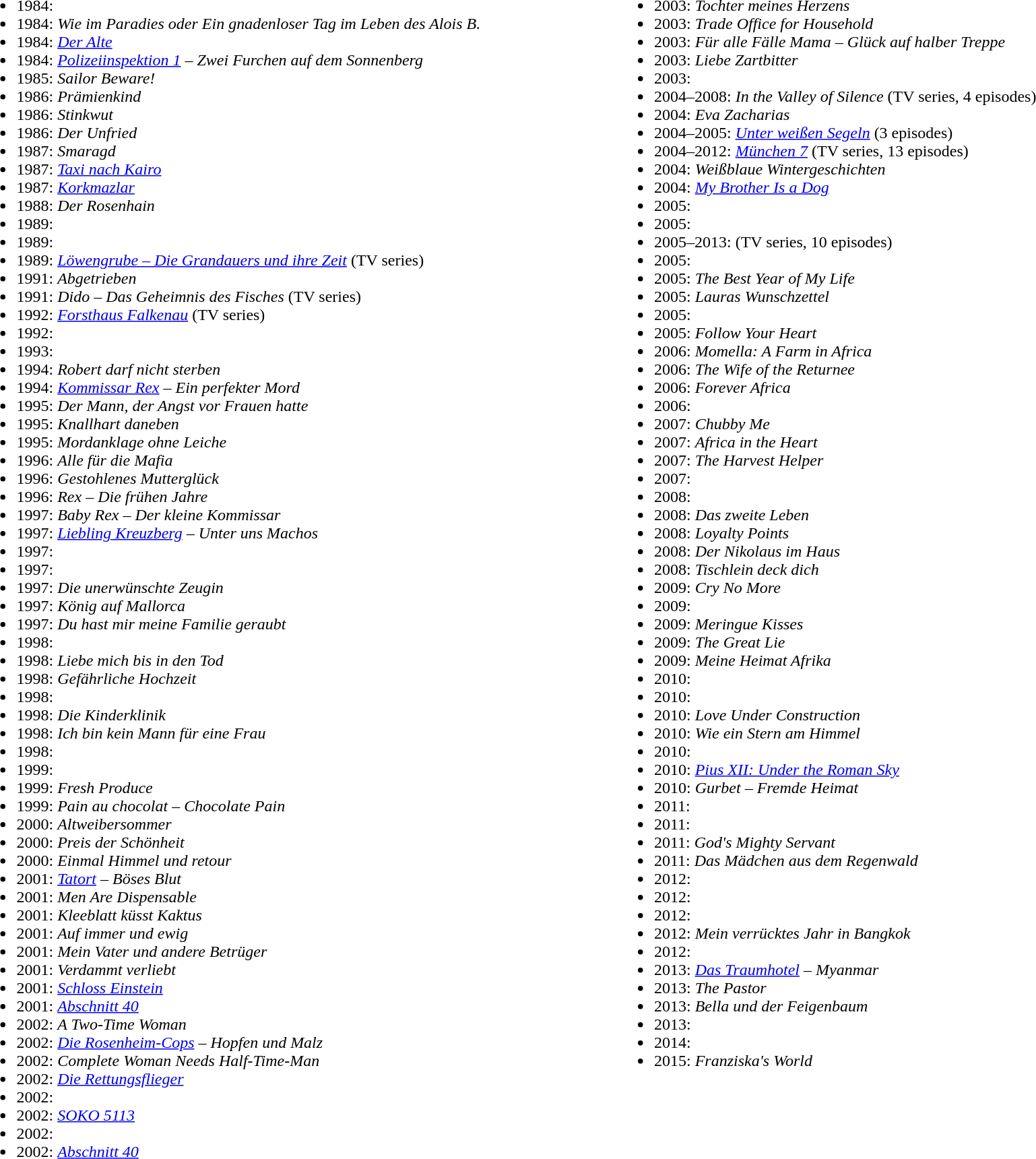<table width="100%" align="center">
<tr>
<td valign="top" width="50%"><br><ul><li>1984: <em></em></li><li>1984: <em>Wie im Paradies oder Ein gnadenloser Tag im Leben des Alois B.</em></li><li>1984: <em><a href='#'>Der Alte</a></em></li><li>1984: <em><a href='#'>Polizeiinspektion 1</a> – Zwei Furchen auf dem Sonnenberg</em></li><li>1985: <em>Sailor Beware!</em></li><li>1986: <em>Prämienkind</em></li><li>1986: <em>Stinkwut</em></li><li>1986: <em>Der Unfried</em></li><li>1987: <em>Smaragd</em></li><li>1987: <em><a href='#'>Taxi nach Kairo</a></em></li><li>1987: <em><a href='#'>Korkmazlar</a></em></li><li>1988: <em>Der Rosenhain</em></li><li>1989: <em></em></li><li>1989: <em></em></li><li>1989: <em><a href='#'>Löwengrube – Die Grandauers und ihre Zeit</a></em> (TV series)</li><li>1991: <em>Abgetrieben</em></li><li>1991: <em>Dido – Das Geheimnis des Fisches</em> (TV series)</li><li>1992: <em><a href='#'>Forsthaus Falkenau</a></em> (TV series)</li><li>1992: <em></em></li><li>1993: <em></em></li><li>1994: <em>Robert darf nicht sterben</em></li><li>1994: <em><a href='#'>Kommissar Rex</a> – Ein perfekter Mord</em></li><li>1995: <em>Der Mann, der Angst vor Frauen hatte</em></li><li>1995: <em>Knallhart daneben</em></li><li>1995: <em>Mordanklage ohne Leiche</em></li><li>1996: <em>Alle für die Mafia</em></li><li>1996: <em>Gestohlenes Mutterglück</em></li><li>1996: <em>Rex – Die frühen Jahre</em></li><li>1997: <em>Baby Rex – Der kleine Kommissar</em></li><li>1997: <em><a href='#'>Liebling Kreuzberg</a> – Unter uns Machos</em></li><li>1997: <em></em></li><li>1997: <em></em></li><li>1997: <em>Die unerwünschte Zeugin</em></li><li>1997: <em>König auf Mallorca</em></li><li>1997: <em>Du hast mir meine Familie geraubt</em></li><li>1998: <em></em></li><li>1998: <em>Liebe mich bis in den Tod</em></li><li>1998: <em>Gefährliche Hochzeit</em></li><li>1998: <em></em></li><li>1998: <em>Die Kinderklinik</em></li><li>1998: <em>Ich bin kein Mann für eine Frau</em></li><li>1998: </li><li>1999: </li><li>1999: <em>Fresh Produce</em></li><li>1999: <em>Pain au chocolat – Chocolate Pain</em></li><li>2000: <em>Altweibersommer</em></li><li>2000: <em>Preis der Schönheit</em></li><li>2000: <em>Einmal Himmel und retour</em></li><li>2001: <em><a href='#'>Tatort</a> – Böses Blut</em></li><li>2001: <em>Men Are Dispensable</em> </li><li>2001: <em>Kleeblatt küsst Kaktus</em></li><li>2001: <em>Auf immer und ewig</em></li><li>2001: <em>Mein Vater und andere Betrüger</em></li><li>2001: <em>Verdammt verliebt</em></li><li>2001: <em><a href='#'>Schloss Einstein</a></em></li><li>2001: <em><a href='#'>Abschnitt 40</a></em></li><li>2002: <em>A Two-Time Woman</em> </li><li>2002: <em><a href='#'>Die Rosenheim-Cops</a> – Hopfen und Malz</em></li><li>2002: <em>Complete Woman Needs Half-Time-Man</em> </li><li>2002: <em><a href='#'>Die Rettungsflieger</a></em></li><li>2002: <em></em></li><li>2002: <em><a href='#'>SOKO 5113</a></em></li><li>2002: <em></em></li><li>2002: <em><a href='#'>Abschnitt 40</a></em></li></ul></td>
<td valign="top" width="50%"><br><ul><li>2003: <em>Tochter meines Herzens</em></li><li>2003: <em>Trade Office for Household</em> </li><li>2003: <em>Für alle Fälle Mama – Glück auf halber Treppe</em></li><li>2003: <em>Liebe Zartbitter</em></li><li>2003: <em></em></li><li>2004–2008: <em>In the Valley of Silence</em> (TV series, 4 episodes) </li><li>2004: <em>Eva Zacharias</em></li><li>2004–2005: <em><a href='#'>Unter weißen Segeln</a></em> (3 episodes)</li><li>2004–2012: <em><a href='#'>München 7</a></em> (TV series, 13 episodes)</li><li>2004: <em>Weißblaue Wintergeschichten</em></li><li>2004: <em><a href='#'>My Brother Is a Dog</a></em></li><li>2005: <em></em></li><li>2005: <em></em></li><li>2005–2013:  (TV series, 10 episodes)</li><li>2005: <em></em></li><li>2005: <em>The Best Year of My Life</em></li><li>2005: <em>Lauras Wunschzettel</em></li><li>2005: <em></em></li><li>2005: <em>Follow Your Heart</em> </li><li>2006: <em>Momella: A Farm in Africa</em> </li><li>2006: <em>The Wife of the Returnee</em> </li><li>2006: <em>Forever Africa</em> </li><li>2006: <em></em> </li><li>2007: <em>Chubby Me</em></li><li>2007: <em>Africa in the Heart</em> </li><li>2007: <em>The Harvest Helper</em> </li><li>2007: <em></em></li><li>2008: <em></em></li><li>2008: <em>Das zweite Leben</em></li><li>2008: <em>Loyalty Points</em> </li><li>2008: <em>Der Nikolaus im Haus</em></li><li>2008: <em>Tischlein deck dich</em></li><li>2009: <em>Cry No More</em></li><li>2009: <em></em></li><li>2009: <em>Meringue Kisses</em> </li><li>2009: <em>The Great Lie</em> </li><li>2009: <em>Meine Heimat Afrika</em></li><li>2010: <em></em></li><li>2010: <em></em> </li><li>2010: <em>Love Under Construction</em> </li><li>2010: <em>Wie ein Stern am Himmel</em></li><li>2010: <em></em> </li><li>2010: <em><a href='#'>Pius XII: Under the Roman Sky</a></em></li><li>2010: <em>Gurbet – Fremde Heimat</em></li><li>2011: <em></em></li><li>2011: <em></em></li><li>2011: <em>God's Mighty Servant</em> </li><li>2011: <em>Das Mädchen aus dem Regenwald</em></li><li>2012: <em></em></li><li>2012: <em></em></li><li>2012: <em></em></li><li>2012: <em>Mein verrücktes Jahr in Bangkok</em></li><li>2012: <em></em></li><li>2013: <em><a href='#'>Das Traumhotel</a> – Myanmar</em></li><li>2013: <em>The Pastor</em> </li><li>2013: <em>Bella und der Feigenbaum</em></li><li>2013: <em></em></li><li>2014: <em></em></li><li>2015: <em>Franziska's World</em> </li></ul></td>
</tr>
</table>
